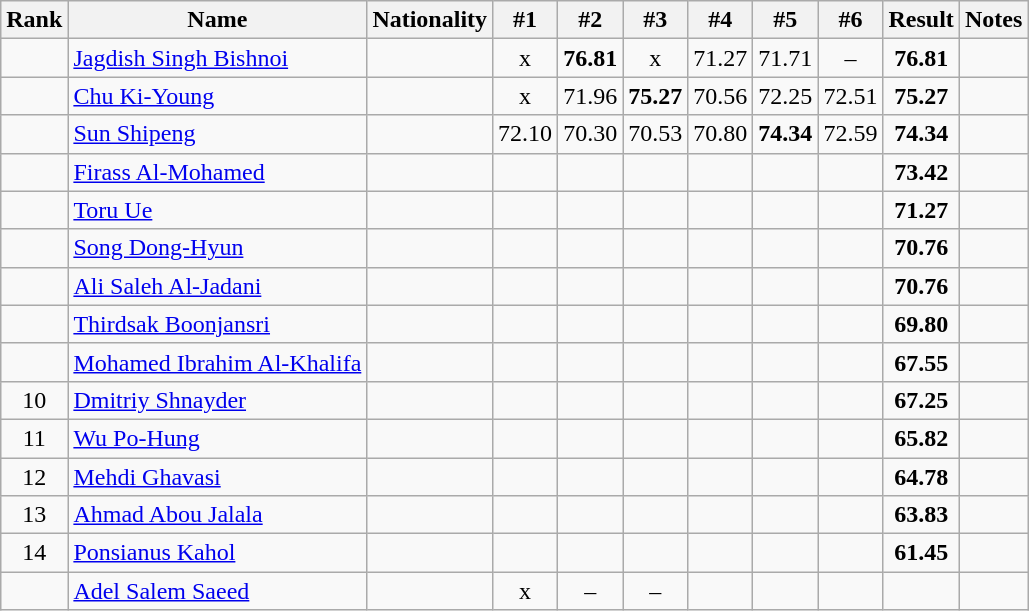<table class="wikitable sortable" style="text-align:center">
<tr>
<th>Rank</th>
<th>Name</th>
<th>Nationality</th>
<th>#1</th>
<th>#2</th>
<th>#3</th>
<th>#4</th>
<th>#5</th>
<th>#6</th>
<th>Result</th>
<th>Notes</th>
</tr>
<tr>
<td></td>
<td align=left><a href='#'>Jagdish Singh Bishnoi</a></td>
<td align=left></td>
<td>x</td>
<td><strong>76.81</strong></td>
<td>x</td>
<td>71.27</td>
<td>71.71</td>
<td>–</td>
<td><strong>76.81</strong></td>
<td></td>
</tr>
<tr>
<td></td>
<td align=left><a href='#'>Chu Ki-Young</a></td>
<td align=left></td>
<td>x</td>
<td>71.96</td>
<td><strong>75.27</strong></td>
<td>70.56</td>
<td>72.25</td>
<td>72.51</td>
<td><strong>75.27</strong></td>
<td></td>
</tr>
<tr>
<td></td>
<td align=left><a href='#'>Sun Shipeng</a></td>
<td align=left></td>
<td>72.10</td>
<td>70.30</td>
<td>70.53</td>
<td>70.80</td>
<td><strong>74.34</strong></td>
<td>72.59</td>
<td><strong>74.34</strong></td>
<td></td>
</tr>
<tr>
<td></td>
<td align=left><a href='#'>Firass Al-Mohamed</a></td>
<td align=left></td>
<td></td>
<td></td>
<td></td>
<td></td>
<td></td>
<td></td>
<td><strong>73.42</strong></td>
<td></td>
</tr>
<tr>
<td></td>
<td align=left><a href='#'>Toru Ue</a></td>
<td align=left></td>
<td></td>
<td></td>
<td></td>
<td></td>
<td></td>
<td></td>
<td><strong>71.27</strong></td>
<td></td>
</tr>
<tr>
<td></td>
<td align=left><a href='#'>Song Dong-Hyun</a></td>
<td align=left></td>
<td></td>
<td></td>
<td></td>
<td></td>
<td></td>
<td></td>
<td><strong>70.76</strong></td>
<td></td>
</tr>
<tr>
<td></td>
<td align=left><a href='#'>Ali Saleh Al-Jadani</a></td>
<td align=left></td>
<td></td>
<td></td>
<td></td>
<td></td>
<td></td>
<td></td>
<td><strong>70.76</strong></td>
<td></td>
</tr>
<tr>
<td></td>
<td align=left><a href='#'>Thirdsak Boonjansri</a></td>
<td align=left></td>
<td></td>
<td></td>
<td></td>
<td></td>
<td></td>
<td></td>
<td><strong>69.80</strong></td>
<td></td>
</tr>
<tr>
<td></td>
<td align=left><a href='#'>Mohamed Ibrahim Al-Khalifa</a></td>
<td align=left></td>
<td></td>
<td></td>
<td></td>
<td></td>
<td></td>
<td></td>
<td><strong>67.55</strong></td>
<td></td>
</tr>
<tr>
<td>10</td>
<td align=left><a href='#'>Dmitriy Shnayder</a></td>
<td align=left></td>
<td></td>
<td></td>
<td></td>
<td></td>
<td></td>
<td></td>
<td><strong>67.25</strong></td>
<td></td>
</tr>
<tr>
<td>11</td>
<td align=left><a href='#'>Wu Po-Hung</a></td>
<td align=left></td>
<td></td>
<td></td>
<td></td>
<td></td>
<td></td>
<td></td>
<td><strong>65.82</strong></td>
<td></td>
</tr>
<tr>
<td>12</td>
<td align=left><a href='#'>Mehdi Ghavasi</a></td>
<td align=left></td>
<td></td>
<td></td>
<td></td>
<td></td>
<td></td>
<td></td>
<td><strong>64.78</strong></td>
<td></td>
</tr>
<tr>
<td>13</td>
<td align=left><a href='#'>Ahmad Abou Jalala</a></td>
<td align=left></td>
<td></td>
<td></td>
<td></td>
<td></td>
<td></td>
<td></td>
<td><strong>63.83</strong></td>
<td></td>
</tr>
<tr>
<td>14</td>
<td align=left><a href='#'>Ponsianus Kahol</a></td>
<td align=left></td>
<td></td>
<td></td>
<td></td>
<td></td>
<td></td>
<td></td>
<td><strong>61.45</strong></td>
<td></td>
</tr>
<tr>
<td></td>
<td align=left><a href='#'>Adel Salem Saeed</a></td>
<td align=left></td>
<td>x</td>
<td>–</td>
<td>–</td>
<td></td>
<td></td>
<td></td>
<td><strong></strong></td>
<td></td>
</tr>
</table>
